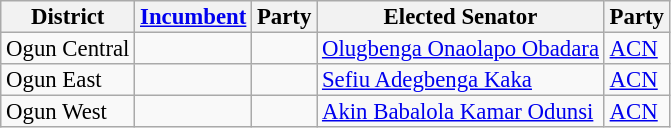<table class="sortable wikitable" style="font-size:95%;line-height:14px;">
<tr>
<th class="unsortable">District</th>
<th class="unsortable"><a href='#'>Incumbent</a></th>
<th>Party</th>
<th class="unsortable">Elected Senator</th>
<th>Party</th>
</tr>
<tr>
<td>Ogun Central</td>
<td></td>
<td></td>
<td><a href='#'>Olugbenga Onaolapo Obadara</a></td>
<td><a href='#'>ACN</a></td>
</tr>
<tr>
<td>Ogun East</td>
<td></td>
<td></td>
<td><a href='#'>Sefiu Adegbenga Kaka</a></td>
<td><a href='#'>ACN</a></td>
</tr>
<tr>
<td>Ogun West</td>
<td></td>
<td></td>
<td><a href='#'>Akin Babalola Kamar Odunsi</a></td>
<td><a href='#'>ACN</a></td>
</tr>
</table>
